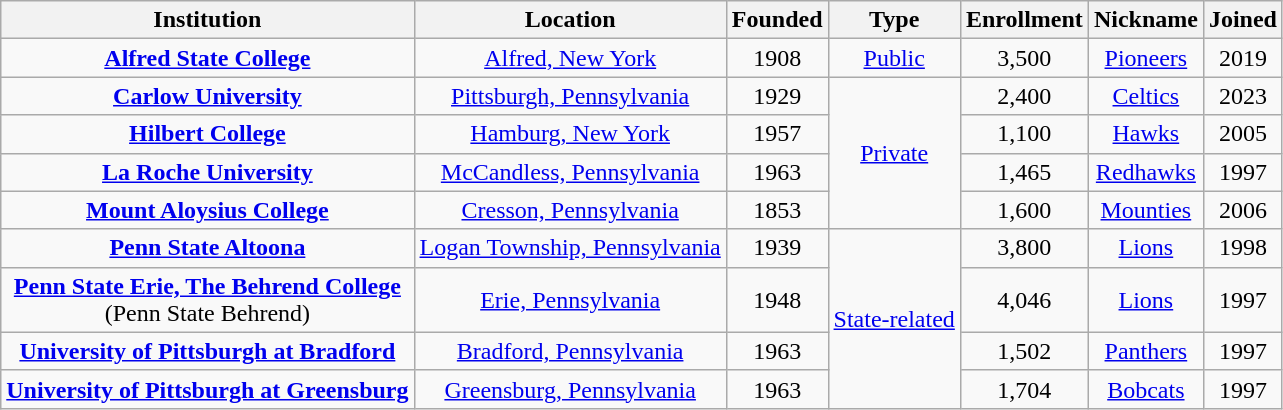<table class="wikitable sortable" style="text-align:center;">
<tr>
<th>Institution</th>
<th>Location</th>
<th>Founded</th>
<th>Type</th>
<th>Enrollment</th>
<th>Nickname</th>
<th>Joined</th>
</tr>
<tr>
<td><strong><a href='#'>Alfred State College</a></strong></td>
<td><a href='#'>Alfred, New York</a></td>
<td>1908</td>
<td><a href='#'>Public</a></td>
<td>3,500</td>
<td><a href='#'>Pioneers</a></td>
<td>2019</td>
</tr>
<tr>
<td><strong><a href='#'>Carlow University</a></strong></td>
<td><a href='#'>Pittsburgh, Pennsylvania</a></td>
<td>1929</td>
<td rowspan="4"><a href='#'>Private</a></td>
<td>2,400</td>
<td><a href='#'>Celtics</a></td>
<td>2023</td>
</tr>
<tr>
<td><strong><a href='#'>Hilbert College</a></strong></td>
<td><a href='#'>Hamburg, New York</a></td>
<td>1957</td>
<td>1,100</td>
<td><a href='#'>Hawks</a></td>
<td>2005</td>
</tr>
<tr>
<td><strong><a href='#'>La Roche University</a></strong></td>
<td><a href='#'>McCandless, Pennsylvania</a></td>
<td>1963</td>
<td>1,465</td>
<td><a href='#'>Redhawks</a></td>
<td>1997</td>
</tr>
<tr>
<td><strong><a href='#'>Mount Aloysius College</a></strong></td>
<td><a href='#'>Cresson, Pennsylvania</a></td>
<td>1853</td>
<td>1,600</td>
<td><a href='#'>Mounties</a></td>
<td>2006</td>
</tr>
<tr>
<td><strong><a href='#'>Penn State Altoona</a></strong></td>
<td><a href='#'>Logan Township, Pennsylvania</a></td>
<td>1939</td>
<td rowspan="4"><a href='#'>State-related</a></td>
<td>3,800</td>
<td><a href='#'>Lions</a></td>
<td>1998</td>
</tr>
<tr>
<td><strong><a href='#'>Penn State Erie, The Behrend College</a></strong><br>(Penn State Behrend)</td>
<td><a href='#'>Erie, Pennsylvania</a></td>
<td>1948</td>
<td>4,046</td>
<td><a href='#'>Lions</a></td>
<td>1997</td>
</tr>
<tr>
<td><strong><a href='#'>University of Pittsburgh at Bradford</a></strong></td>
<td><a href='#'>Bradford, Pennsylvania</a></td>
<td>1963</td>
<td>1,502</td>
<td><a href='#'>Panthers</a></td>
<td>1997</td>
</tr>
<tr>
<td><strong><a href='#'>University of Pittsburgh at Greensburg</a></strong></td>
<td><a href='#'>Greensburg, Pennsylvania</a></td>
<td>1963</td>
<td>1,704</td>
<td><a href='#'>Bobcats</a></td>
<td>1997</td>
</tr>
</table>
